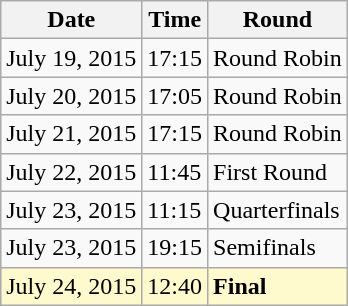<table class="wikitable">
<tr>
<th>Date</th>
<th>Time</th>
<th>Round</th>
</tr>
<tr>
<td>July 19, 2015</td>
<td>17:15</td>
<td>Round Robin</td>
</tr>
<tr>
<td>July 20, 2015</td>
<td>17:05</td>
<td>Round Robin</td>
</tr>
<tr>
<td>July 21, 2015</td>
<td>17:15</td>
<td>Round Robin</td>
</tr>
<tr>
<td>July 22, 2015</td>
<td>11:45</td>
<td>First Round</td>
</tr>
<tr>
<td>July 23, 2015</td>
<td>11:15</td>
<td>Quarterfinals</td>
</tr>
<tr>
<td>July 23, 2015</td>
<td>19:15</td>
<td>Semifinals</td>
</tr>
<tr style=background:lemonchiffon>
<td>July 24, 2015</td>
<td>12:40</td>
<td><strong>Final</strong></td>
</tr>
</table>
